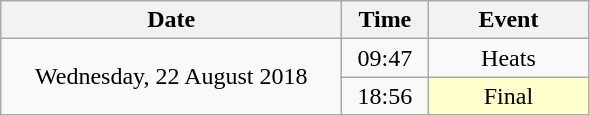<table class = "wikitable" style="text-align:center;">
<tr>
<th width=220>Date</th>
<th width=50>Time</th>
<th width=100>Event</th>
</tr>
<tr>
<td rowspan=2>Wednesday, 22 August 2018</td>
<td>09:47</td>
<td>Heats</td>
</tr>
<tr>
<td>18:56</td>
<td bgcolor=ffffcc>Final</td>
</tr>
</table>
